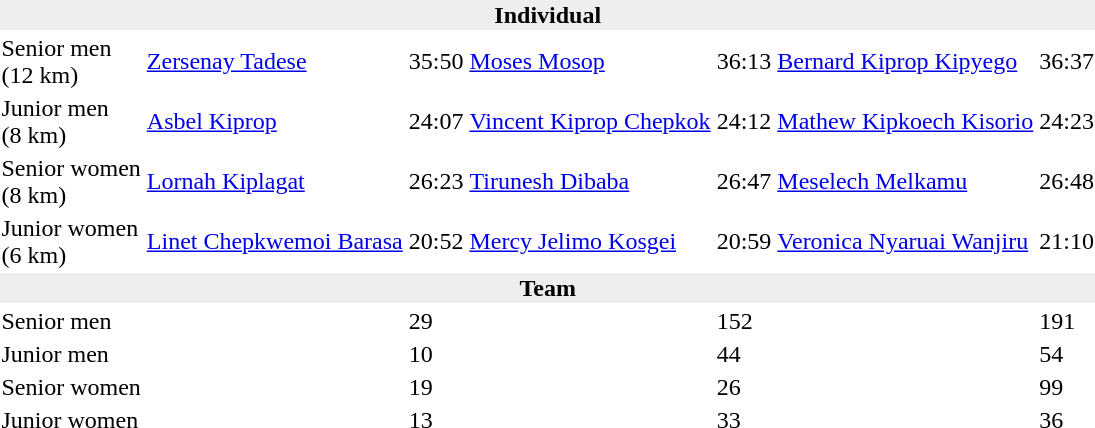<table>
<tr>
<td colspan=7 bgcolor=#eeeeee style=text-align:center;><strong>Individual</strong></td>
</tr>
<tr>
<td>Senior men<br>(12 km)</td>
<td><a href='#'>Zersenay Tadese</a><br></td>
<td>35:50</td>
<td><a href='#'>Moses Mosop</a><br></td>
<td>36:13</td>
<td><a href='#'>Bernard Kiprop Kipyego</a><br></td>
<td>36:37</td>
</tr>
<tr>
<td>Junior men<br>(8 km)</td>
<td><a href='#'>Asbel Kiprop</a><br></td>
<td>24:07</td>
<td><a href='#'>Vincent Kiprop Chepkok</a><br></td>
<td>24:12</td>
<td><a href='#'>Mathew Kipkoech Kisorio</a><br></td>
<td>24:23</td>
</tr>
<tr>
<td>Senior women<br>(8 km)</td>
<td><a href='#'>Lornah Kiplagat</a><br></td>
<td>26:23</td>
<td><a href='#'>Tirunesh Dibaba</a><br></td>
<td>26:47</td>
<td><a href='#'>Meselech Melkamu</a><br></td>
<td>26:48</td>
</tr>
<tr>
<td>Junior women<br>(6 km)</td>
<td><a href='#'>Linet Chepkwemoi Barasa</a><br></td>
<td>20:52</td>
<td><a href='#'>Mercy Jelimo Kosgei</a><br></td>
<td>20:59</td>
<td><a href='#'>Veronica Nyaruai Wanjiru</a><br></td>
<td>21:10</td>
</tr>
<tr>
<td colspan=7 bgcolor=#eeeeee style=text-align:center;><strong>Team</strong></td>
</tr>
<tr>
<td>Senior men</td>
<td></td>
<td>29</td>
<td></td>
<td>152</td>
<td></td>
<td>191</td>
</tr>
<tr>
<td>Junior men</td>
<td></td>
<td>10</td>
<td></td>
<td>44</td>
<td></td>
<td>54</td>
</tr>
<tr>
<td>Senior women</td>
<td></td>
<td>19</td>
<td></td>
<td>26</td>
<td></td>
<td>99</td>
</tr>
<tr>
<td>Junior women</td>
<td></td>
<td>13</td>
<td></td>
<td>33</td>
<td></td>
<td>36</td>
</tr>
</table>
